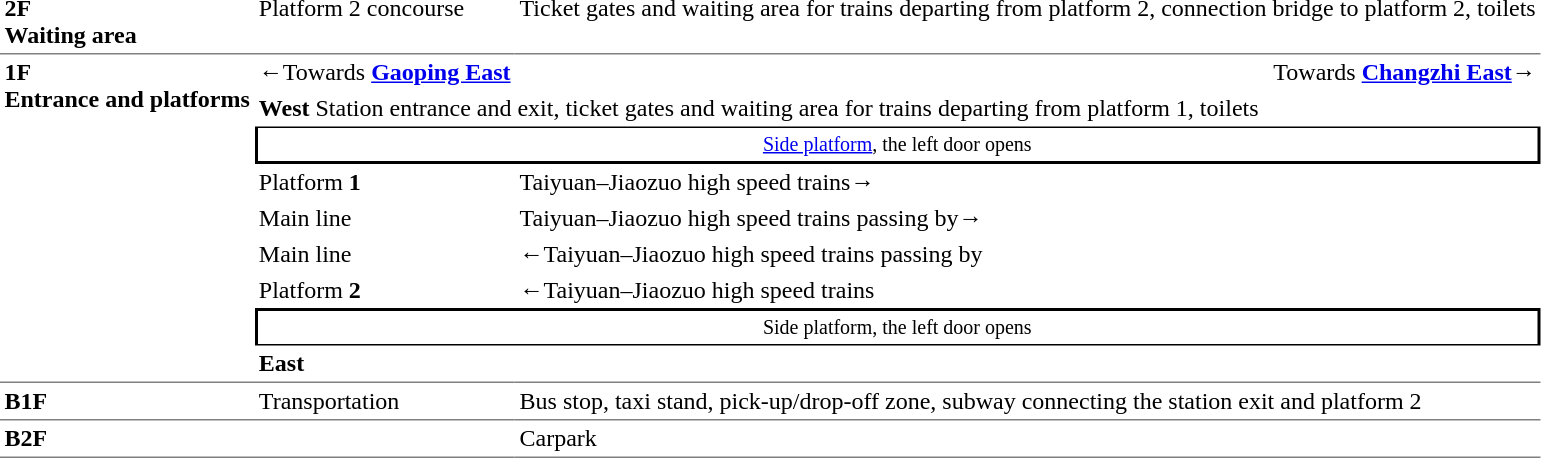<table cellspacing="0" cellpadding="3">
<tr style="vertical-align:top;">
<td style="border-bottom:solid 1px gray; "><strong>2F<br>Waiting area</strong></td>
<td style="border-bottom:solid 1px gray; ">Platform 2 concourse</td>
<td style="border-bottom:solid 1px gray; ">Ticket gates and waiting area for trains departing from platform 2, connection bridge to platform 2, toilets</td>
</tr>
<tr>
<td rowspan="10" style="border-bottom:solid 1px gray; vertical-align:top;"><strong>1F<br>Entrance and platforms</strong></td>
</tr>
<tr>
<td>←Towards <a href='#'><strong>Gaoping East</strong></a></td>
<td align="right">Towards <a href='#'><strong>Changzhi East</strong></a>→</td>
</tr>
<tr>
<td colspan="2" valign="top"><strong>West</strong> Station entrance and exit, ticket gates and waiting area for trains departing from platform 1, toilets</td>
</tr>
<tr>
<td colspan="2" style="border-top:solid 1px black; border-right:solid 2px black; border-left:solid 2px black; border-bottom:solid 2px black; font-size:smaller; text-align:center;"><a href='#'>Side platform</a>, the left door opens</td>
</tr>
<tr>
<td>Platform <strong>1</strong></td>
<td>Taiyuan–Jiaozuo high speed trains→</td>
</tr>
<tr>
<td>Main line</td>
<td>Taiyuan–Jiaozuo high speed trains passing by→</td>
</tr>
<tr>
<td>Main line</td>
<td>←Taiyuan–Jiaozuo high speed trains passing by</td>
</tr>
<tr>
<td>Platform <strong>2</strong></td>
<td>←Taiyuan–Jiaozuo high speed trains</td>
</tr>
<tr>
<td colspan="2" style="border-top:solid 2px black; border-right:solid 2px black; border-left:solid 2px black; border-bottom:solid 1px black; font-size:smaller; text-align:center;">Side platform, the left door opens</td>
</tr>
<tr>
<td style="border-bottom:solid 1px gray;"><strong>East</strong></td>
<td style="border-bottom:solid 1px gray;"></td>
</tr>
<tr>
<td style="border-bottom:solid 1px gray; "><strong>B1F</strong></td>
<td style="border-bottom:solid 1px gray; ">Transportation</td>
<td style="border-bottom:solid 1px gray; ">Bus stop, taxi stand, pick-up/drop-off zone, subway connecting the station exit and platform 2</td>
</tr>
<tr>
<td style="border-bottom:solid 1px gray; "><strong>B2F</strong></td>
<td style="border-bottom:solid 1px gray; "></td>
<td style="border-bottom:solid 1px gray; ">Carpark</td>
</tr>
<tr>
</tr>
</table>
